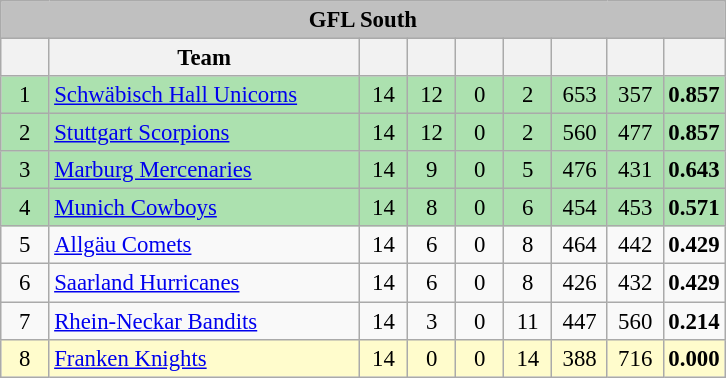<table class="wikitable" style="font-size: 95%;">
<tr>
<th colspan="10" style="background:silver">GFL South</th>
</tr>
<tr>
<th width="25"></th>
<th style="width:200px;">Team</th>
<th width="25"></th>
<th width="25"></th>
<th width="25"></th>
<th width="25"></th>
<th width="30"></th>
<th width="30"></th>
<th width="30"></th>
</tr>
<tr style="background:#ace1af" align=center>
<td>1</td>
<td align=left><a href='#'>Schwäbisch Hall Unicorns</a></td>
<td>14</td>
<td>12</td>
<td>0</td>
<td>2</td>
<td>653</td>
<td>357</td>
<td><strong>0.857</strong></td>
</tr>
<tr style="background:#ace1af" align=center>
<td>2</td>
<td align=left><a href='#'>Stuttgart Scorpions</a></td>
<td>14</td>
<td>12</td>
<td>0</td>
<td>2</td>
<td>560</td>
<td>477</td>
<td><strong>0.857</strong></td>
</tr>
<tr style="background:#ace1af" align=center>
<td>3</td>
<td align=left><a href='#'>Marburg Mercenaries</a></td>
<td>14</td>
<td>9</td>
<td>0</td>
<td>5</td>
<td>476</td>
<td>431</td>
<td><strong>0.643</strong></td>
</tr>
<tr style="background:#ace1af" align=center>
<td>4</td>
<td align=left><a href='#'>Munich Cowboys</a></td>
<td>14</td>
<td>8</td>
<td>0</td>
<td>6</td>
<td>454</td>
<td>453</td>
<td><strong>0.571</strong></td>
</tr>
<tr align=center>
<td>5</td>
<td align=left><a href='#'>Allgäu Comets</a></td>
<td>14</td>
<td>6</td>
<td>0</td>
<td>8</td>
<td>464</td>
<td>442</td>
<td><strong>0.429</strong></td>
</tr>
<tr align=center>
<td>6</td>
<td align=left><a href='#'>Saarland Hurricanes</a></td>
<td>14</td>
<td>6</td>
<td>0</td>
<td>8</td>
<td>426</td>
<td>432</td>
<td><strong>0.429</strong></td>
</tr>
<tr align=center>
<td>7</td>
<td align=left><a href='#'>Rhein-Neckar Bandits</a></td>
<td>14</td>
<td>3</td>
<td>0</td>
<td>11</td>
<td>447</td>
<td>560</td>
<td><strong>0.214</strong></td>
</tr>
<tr style="background:#fffccc" align=center>
<td>8</td>
<td align=left><a href='#'>Franken Knights</a></td>
<td>14</td>
<td>0</td>
<td>0</td>
<td>14</td>
<td>388</td>
<td>716</td>
<td><strong>0.000</strong></td>
</tr>
</table>
